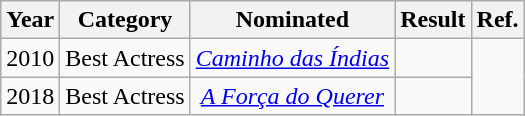<table class="wikitable">
<tr>
<th>Year</th>
<th>Category</th>
<th>Nominated</th>
<th>Result</th>
<th>Ref.</th>
</tr>
<tr>
<td>2010</td>
<td>Best Actress</td>
<td style="text-align: center;"><em><a href='#'>Caminho das Índias</a></em></td>
<td></td>
</tr>
<tr>
<td>2018</td>
<td>Best Actress</td>
<td style="text-align: center;"><em><a href='#'>A Força do Querer</a></em></td>
<td></td>
</tr>
</table>
